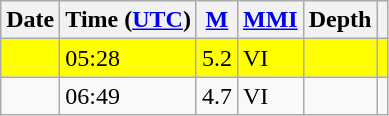<table class="wikitable sortable">
<tr>
<th scope="col">Date</th>
<th scope="col">Time (<a href='#'>UTC</a>)</th>
<th scope="col"><a href='#'>M</a></th>
<th scope="col"><a href='#'>MMI</a></th>
<th scope="col">Depth</th>
<th scope="col" class="unsortable"></th>
</tr>
<tr bgcolor="FFFF00">
<td></td>
<td>05:28</td>
<td>5.2</td>
<td> VI</td>
<td></td>
<td></td>
</tr>
<tr>
<td></td>
<td>06:49</td>
<td>4.7</td>
<td> VI</td>
<td></td>
<td></td>
</tr>
</table>
